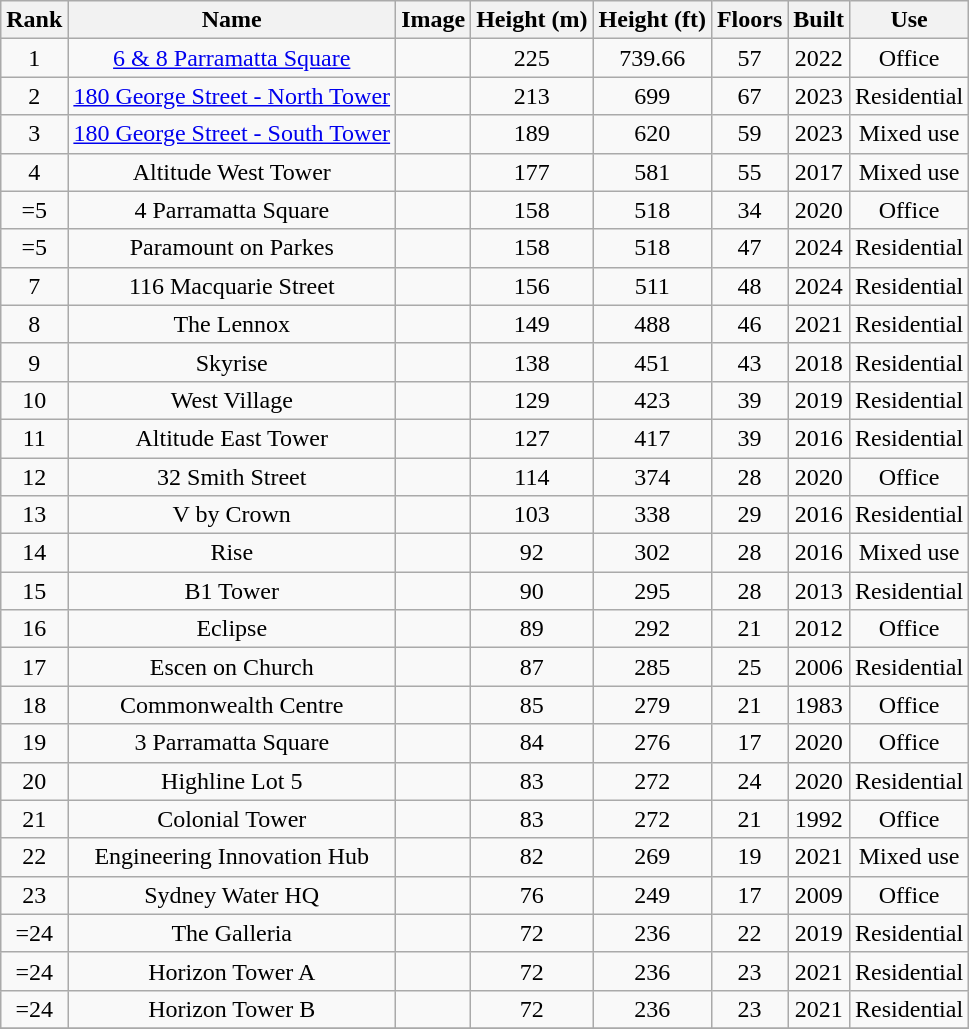<table class="wikitable sortable" style="text-align:center;">
<tr>
<th align=center>Rank</th>
<th align=center>Name</th>
<th>Image</th>
<th align=center>Height (m)</th>
<th align=center>Height (ft)</th>
<th align=center>Floors</th>
<th align=center>Built</th>
<th align=center>Use</th>
</tr>
<tr>
<td>1</td>
<td><a href='#'>6 & 8 Parramatta Square</a></td>
<td></td>
<td>225</td>
<td>739.66</td>
<td>57</td>
<td>2022</td>
<td>Office</td>
</tr>
<tr>
<td>2</td>
<td><a href='#'>180 George Street - North Tower</a></td>
<td></td>
<td>213</td>
<td>699</td>
<td>67</td>
<td>2023</td>
<td>Residential</td>
</tr>
<tr>
<td>3</td>
<td><a href='#'>180 George Street - South Tower</a></td>
<td></td>
<td align=center>189</td>
<td>620</td>
<td align=center>59</td>
<td align=center>2023</td>
<td>Mixed use</td>
</tr>
<tr>
<td>4</td>
<td>Altitude West Tower</td>
<td></td>
<td align="center">177</td>
<td>581</td>
<td align="center">55</td>
<td>2017</td>
<td>Mixed use</td>
</tr>
<tr>
<td>=5</td>
<td>4 Parramatta Square</td>
<td></td>
<td align="center">158</td>
<td>518</td>
<td align="center">34</td>
<td>2020</td>
<td>Office</td>
</tr>
<tr>
<td>=5</td>
<td>Paramount on Parkes</td>
<td></td>
<td>158</td>
<td>518</td>
<td>47</td>
<td>2024</td>
<td>Residential</td>
</tr>
<tr>
<td>7</td>
<td>116 Macquarie Street</td>
<td></td>
<td>156</td>
<td>511</td>
<td>48</td>
<td>2024</td>
<td>Residential</td>
</tr>
<tr>
<td>8</td>
<td>The Lennox</td>
<td></td>
<td align="center">149</td>
<td>488</td>
<td align="center">46</td>
<td>2021</td>
<td>Residential</td>
</tr>
<tr>
<td>9</td>
<td>Skyrise</td>
<td></td>
<td align="center">138</td>
<td>451</td>
<td align="center">43</td>
<td>2018</td>
<td>Residential</td>
</tr>
<tr>
<td>10</td>
<td>West Village</td>
<td></td>
<td align="center">129</td>
<td>423</td>
<td align="center">39</td>
<td>2019</td>
<td>Residential</td>
</tr>
<tr>
<td>11</td>
<td>Altitude East Tower</td>
<td></td>
<td align="center">127</td>
<td>417</td>
<td align="center">39</td>
<td>2016</td>
<td>Residential</td>
</tr>
<tr>
<td>12</td>
<td>32 Smith Street</td>
<td></td>
<td align="center">114</td>
<td>374</td>
<td align="center">28</td>
<td>2020</td>
<td>Office</td>
</tr>
<tr>
<td>13</td>
<td>V by Crown</td>
<td></td>
<td align="center">103</td>
<td>338</td>
<td align="center">29</td>
<td>2016</td>
<td>Residential</td>
</tr>
<tr>
<td>14</td>
<td>Rise</td>
<td></td>
<td align="center">92</td>
<td>302</td>
<td align="center">28</td>
<td>2016</td>
<td>Mixed use</td>
</tr>
<tr>
<td>15</td>
<td>B1 Tower</td>
<td></td>
<td align="center">90</td>
<td>295</td>
<td align="center">28</td>
<td>2013</td>
<td>Residential</td>
</tr>
<tr>
<td>16</td>
<td>Eclipse</td>
<td></td>
<td align="center">89</td>
<td>292</td>
<td align="center">21</td>
<td>2012</td>
<td>Office</td>
</tr>
<tr>
<td>17</td>
<td>Escen on Church</td>
<td></td>
<td align="center">87</td>
<td>285</td>
<td align="center">25</td>
<td>2006</td>
<td>Residential</td>
</tr>
<tr>
<td>18</td>
<td>Commonwealth Centre</td>
<td></td>
<td align="center">85</td>
<td>279</td>
<td align="center">21</td>
<td>1983</td>
<td>Office</td>
</tr>
<tr>
<td>19</td>
<td>3 Parramatta Square</td>
<td></td>
<td align="center">84</td>
<td>276</td>
<td align="center">17</td>
<td>2020</td>
<td>Office</td>
</tr>
<tr>
<td>20</td>
<td>Highline Lot 5</td>
<td></td>
<td align="center">83</td>
<td>272</td>
<td align="center">24</td>
<td>2020</td>
<td>Residential</td>
</tr>
<tr>
<td>21</td>
<td>Colonial Tower</td>
<td></td>
<td align="center">83</td>
<td>272</td>
<td align="center">21</td>
<td>1992</td>
<td>Office</td>
</tr>
<tr>
<td>22</td>
<td>Engineering Innovation Hub</td>
<td></td>
<td align="center">82</td>
<td>269</td>
<td align="center">19</td>
<td>2021</td>
<td>Mixed use</td>
</tr>
<tr>
<td>23</td>
<td>Sydney Water HQ</td>
<td></td>
<td align="center">76</td>
<td>249</td>
<td align="center">17</td>
<td>2009</td>
<td>Office</td>
</tr>
<tr>
<td>=24</td>
<td>The Galleria</td>
<td></td>
<td align="center">72</td>
<td>236</td>
<td align="center">22</td>
<td>2019</td>
<td>Residential</td>
</tr>
<tr>
<td>=24</td>
<td>Horizon Tower A</td>
<td></td>
<td align="center">72</td>
<td>236</td>
<td align="center">23</td>
<td>2021</td>
<td>Residential</td>
</tr>
<tr>
<td>=24</td>
<td>Horizon Tower B</td>
<td></td>
<td align="center">72</td>
<td>236</td>
<td align="center">23</td>
<td>2021</td>
<td>Residential</td>
</tr>
<tr>
</tr>
</table>
